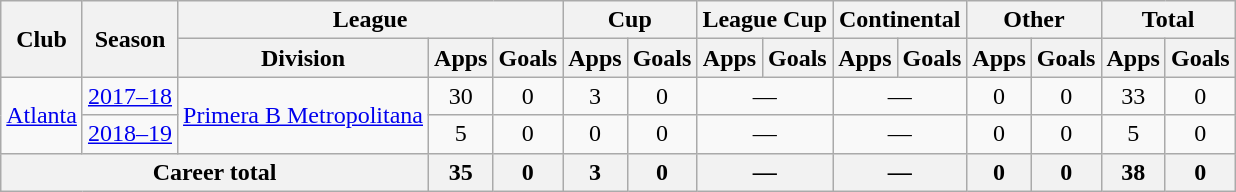<table class="wikitable" style="text-align:center">
<tr>
<th rowspan="2">Club</th>
<th rowspan="2">Season</th>
<th colspan="3">League</th>
<th colspan="2">Cup</th>
<th colspan="2">League Cup</th>
<th colspan="2">Continental</th>
<th colspan="2">Other</th>
<th colspan="2">Total</th>
</tr>
<tr>
<th>Division</th>
<th>Apps</th>
<th>Goals</th>
<th>Apps</th>
<th>Goals</th>
<th>Apps</th>
<th>Goals</th>
<th>Apps</th>
<th>Goals</th>
<th>Apps</th>
<th>Goals</th>
<th>Apps</th>
<th>Goals</th>
</tr>
<tr>
<td rowspan="2"><a href='#'>Atlanta</a></td>
<td><a href='#'>2017–18</a></td>
<td rowspan="2"><a href='#'>Primera B Metropolitana</a></td>
<td>30</td>
<td>0</td>
<td>3</td>
<td>0</td>
<td colspan="2">—</td>
<td colspan="2">—</td>
<td>0</td>
<td>0</td>
<td>33</td>
<td>0</td>
</tr>
<tr>
<td><a href='#'>2018–19</a></td>
<td>5</td>
<td>0</td>
<td>0</td>
<td>0</td>
<td colspan="2">—</td>
<td colspan="2">—</td>
<td>0</td>
<td>0</td>
<td>5</td>
<td>0</td>
</tr>
<tr>
<th colspan="3">Career total</th>
<th>35</th>
<th>0</th>
<th>3</th>
<th>0</th>
<th colspan="2">—</th>
<th colspan="2">—</th>
<th>0</th>
<th>0</th>
<th>38</th>
<th>0</th>
</tr>
</table>
